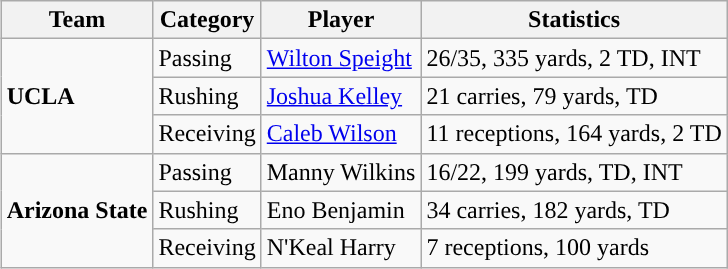<table class="wikitable" style="float: right;">
<tr>
<th>Team</th>
<th>Category</th>
<th>Player</th>
<th>Statistics</th>
</tr>
<tr>
<td rowspan=3><strong>UCLA</strong></td>
<td>Passing</td>
<td><a href='#'>Wilton Speight</a></td>
<td>26/35, 335 yards, 2 TD, INT</td>
</tr>
<tr>
<td>Rushing</td>
<td><a href='#'>Joshua Kelley</a></td>
<td>21 carries, 79 yards, TD</td>
</tr>
<tr>
<td>Receiving</td>
<td><a href='#'>Caleb Wilson</a></td>
<td>11 receptions, 164 yards, 2 TD</td>
</tr>
<tr>
<td rowspan=3><strong>Arizona State</strong></td>
<td>Passing</td>
<td>Manny Wilkins</td>
<td>16/22, 199 yards, TD, INT</td>
</tr>
<tr>
<td>Rushing</td>
<td>Eno Benjamin</td>
<td>34 carries, 182 yards, TD</td>
</tr>
<tr>
<td>Receiving</td>
<td>N'Keal Harry</td>
<td>7 receptions, 100 yards</td>
</tr>
</table>
